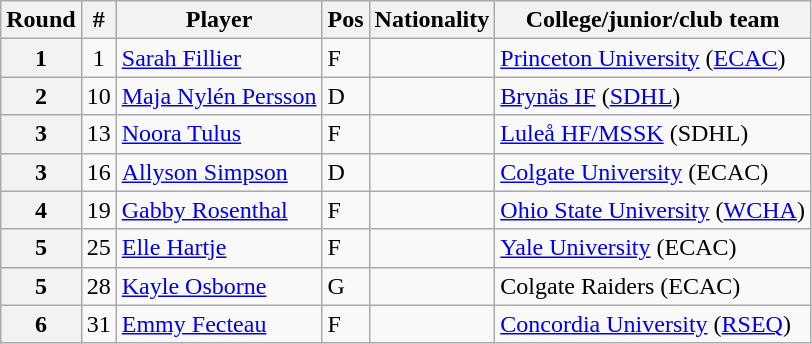<table class="wikitable">
<tr>
<th scope="col">Round</th>
<th scope="col">#</th>
<th scope="col">Player</th>
<th scope="col">Pos</th>
<th scope="col">Nationality</th>
<th scope="col">College/junior/club team</th>
</tr>
<tr>
<th scope="row" style="text-align:center;">1</th>
<td style="text-align:center;">1</td>
<td><a href='#'>Sarah Fillier</a></td>
<td>F</td>
<td></td>
<td><a href='#'>Princeton University</a> (<a href='#'>ECAC</a>)</td>
</tr>
<tr>
<th scope="row" style="text-align:center;">2</th>
<td style="text-align:center;">10</td>
<td><a href='#'>Maja Nylén Persson</a></td>
<td>D</td>
<td></td>
<td><a href='#'>Brynäs IF</a> (<a href='#'>SDHL</a>)</td>
</tr>
<tr>
<th scope="row" style="text-align:center;">3</th>
<td style="text-align:center;">13</td>
<td><a href='#'>Noora Tulus</a></td>
<td>F</td>
<td></td>
<td><a href='#'>Luleå HF/MSSK</a> (SDHL)</td>
</tr>
<tr>
<th scope="row" style="text-align:center;">3</th>
<td style="text-align:center;">16</td>
<td><a href='#'>Allyson Simpson</a></td>
<td>D</td>
<td></td>
<td><a href='#'>Colgate University</a> (ECAC)</td>
</tr>
<tr>
<th scope="row" style="text-align:center;">4</th>
<td style="text-align:center;">19</td>
<td><a href='#'>Gabby Rosenthal</a></td>
<td>F</td>
<td></td>
<td><a href='#'>Ohio State University</a> (<a href='#'>WCHA</a>)</td>
</tr>
<tr>
<th scope="row" style="text-align:center;">5</th>
<td style="text-align:center;">25</td>
<td><a href='#'>Elle Hartje</a></td>
<td>F</td>
<td></td>
<td><a href='#'>Yale University</a> (ECAC)</td>
</tr>
<tr>
<th scope="row" style="text-align:center;">5</th>
<td style="text-align:center;">28</td>
<td><a href='#'>Kayle Osborne</a></td>
<td>G</td>
<td></td>
<td>Colgate Raiders (ECAC)</td>
</tr>
<tr>
<th scope="row" style="text-align:center;">6</th>
<td style="text-align:center;">31</td>
<td><a href='#'>Emmy Fecteau</a></td>
<td>F</td>
<td></td>
<td><a href='#'>Concordia University</a> (<a href='#'>RSEQ</a>)</td>
</tr>
</table>
